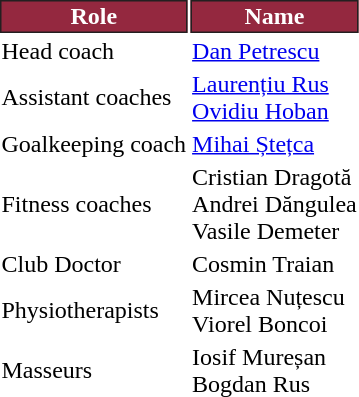<table class="toccolours">
<tr>
<th style="background:#94283f;color:#ffffff;border:1px solid #231f20;">Role</th>
<th style="background:#94283f;color:#ffffff;border:1px solid #231f20;">Name</th>
</tr>
<tr>
<td>Head coach</td>
<td> <a href='#'>Dan Petrescu</a></td>
</tr>
<tr>
<td>Assistant coaches</td>
<td> <a href='#'>Laurențiu Rus</a> <br>  <a href='#'>Ovidiu Hoban</a></td>
</tr>
<tr>
<td>Goalkeeping coach</td>
<td> <a href='#'>Mihai Ștețca</a></td>
</tr>
<tr>
<td>Fitness coaches</td>
<td> Cristian Dragotă <br>  Andrei Dăngulea <br>  Vasile Demeter</td>
</tr>
<tr>
<td>Club Doctor</td>
<td> Cosmin Traian</td>
</tr>
<tr>
<td>Physiotherapists</td>
<td> Mircea Nuțescu <br>  Viorel Boncoi</td>
</tr>
<tr>
<td>Masseurs</td>
<td> Iosif Mureșan <br>  Bogdan Rus</td>
</tr>
</table>
